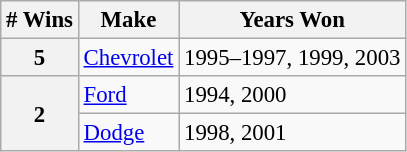<table class="wikitable" style="font-size: 95%;">
<tr>
<th># Wins</th>
<th>Make</th>
<th>Years Won</th>
</tr>
<tr>
<th>5</th>
<td> <a href='#'>Chevrolet</a></td>
<td>1995–1997, 1999, 2003</td>
</tr>
<tr>
<th rowspan="2">2</th>
<td> <a href='#'>Ford</a></td>
<td>1994, 2000</td>
</tr>
<tr>
<td>  <a href='#'>Dodge</a></td>
<td>1998, 2001</td>
</tr>
</table>
